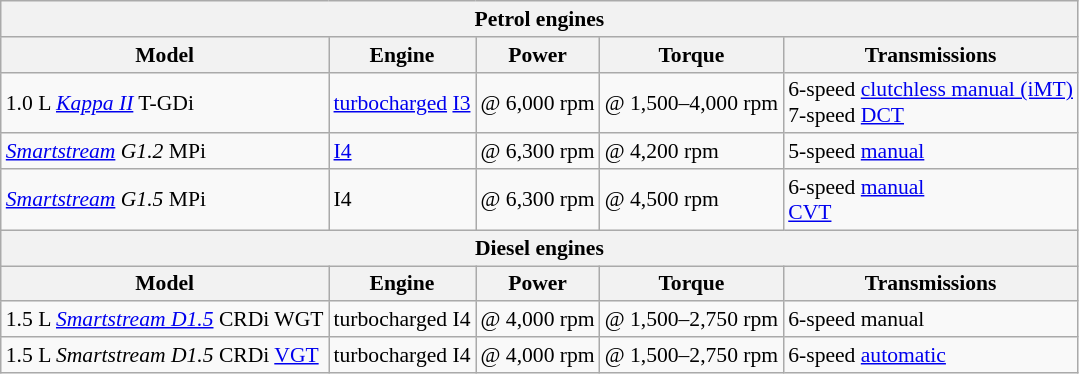<table class="wikitable" style="text-align:left; font-size:90%;">
<tr>
<th colspan="5" style="text-align:center">Petrol engines</th>
</tr>
<tr>
<th>Model</th>
<th>Engine</th>
<th>Power</th>
<th>Torque</th>
<th>Transmissions</th>
</tr>
<tr>
<td>1.0 L <a href='#'><em>Kappa II</em></a> T-GDi</td>
<td> <a href='#'>turbocharged</a> <a href='#'>I3</a></td>
<td> @ 6,000 rpm</td>
<td> @ 1,500–4,000 rpm</td>
<td>6-speed <a href='#'>clutchless manual (iMT)</a><br>7-speed <a href='#'>DCT</a></td>
</tr>
<tr>
<td><em><a href='#'>Smartstream</a></em> <em>G1.2</em> MPi</td>
<td> <a href='#'>I4</a></td>
<td> @ 6,300 rpm</td>
<td> @ 4,200 rpm</td>
<td>5-speed <a href='#'>manual</a></td>
</tr>
<tr>
<td><em><a href='#'>Smartstream</a></em> <em>G1.5</em> MPi</td>
<td> I4</td>
<td> @ 6,300 rpm</td>
<td> @ 4,500 rpm</td>
<td>6-speed <a href='#'>manual</a><br><a href='#'>CVT</a></td>
</tr>
<tr>
<th colspan="5" style="text-align:center">Diesel engines</th>
</tr>
<tr>
<th>Model</th>
<th>Engine</th>
<th>Power</th>
<th>Torque</th>
<th>Transmissions</th>
</tr>
<tr>
<td>1.5 L <em><a href='#'>Smartstream D1.5</a></em> CRDi WGT</td>
<td> turbocharged I4</td>
<td> @ 4,000 rpm</td>
<td> @ 1,500–2,750 rpm</td>
<td>6-speed manual</td>
</tr>
<tr>
<td>1.5 L <em>Smartstream D1.5</em> CRDi <a href='#'>VGT</a></td>
<td> turbocharged I4</td>
<td> @ 4,000 rpm</td>
<td> @ 1,500–2,750 rpm</td>
<td>6-speed <a href='#'>automatic</a></td>
</tr>
</table>
